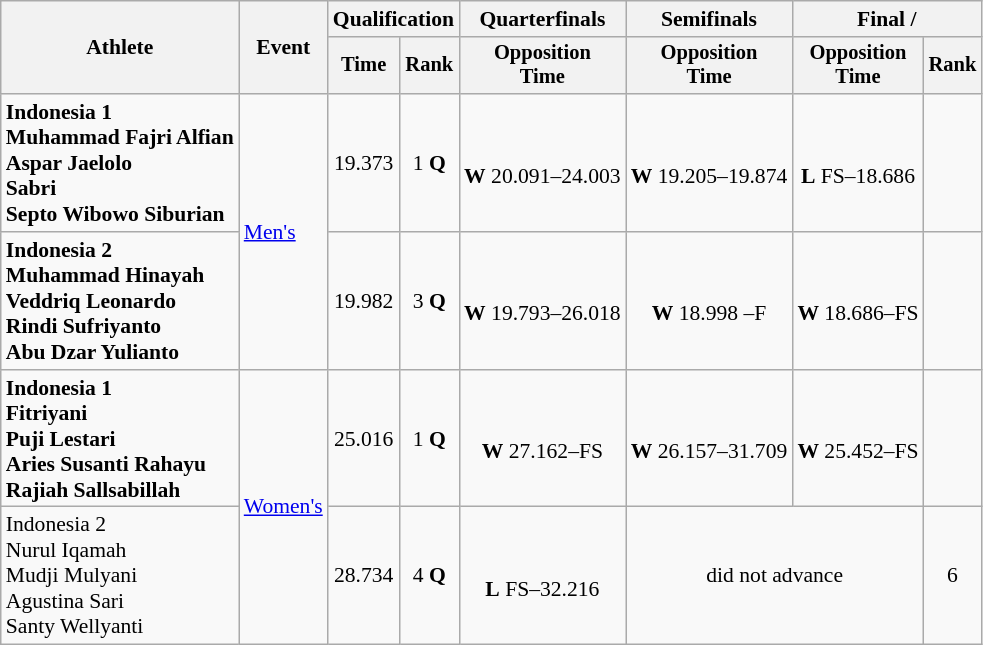<table class=wikitable style="font-size:90%; text-align:center;">
<tr>
<th rowspan="2">Athlete</th>
<th rowspan="2">Event</th>
<th colspan=2>Qualification</th>
<th>Quarterfinals</th>
<th>Semifinals</th>
<th colspan=2>Final / </th>
</tr>
<tr style="font-size:95%">
<th>Time</th>
<th>Rank</th>
<th>Opposition<br>Time</th>
<th>Opposition<br>Time</th>
<th>Opposition<br>Time</th>
<th>Rank</th>
</tr>
<tr>
<td align=left><strong>Indonesia 1<br>Muhammad Fajri Alfian<br>Aspar Jaelolo<br>Sabri<br>Septo Wibowo Siburian</strong></td>
<td align=left rowspan=2><a href='#'>Men's</a></td>
<td>19.373</td>
<td>1 <strong>Q</strong></td>
<td><br><strong>W</strong> 20.091–24.003</td>
<td><br><strong>W</strong> 19.205–19.874</td>
<td><br><strong>L</strong> FS–18.686</td>
<td></td>
</tr>
<tr>
<td align=left><strong>Indonesia 2<br>Muhammad Hinayah<br>Veddriq Leonardo<br>Rindi Sufriyanto<br>Abu Dzar Yulianto</strong></td>
<td>19.982</td>
<td>3 <strong>Q</strong></td>
<td><br><strong>W</strong> 19.793–26.018</td>
<td><br><strong>W</strong> 18.998	–F</td>
<td><br><strong>W</strong> 18.686–FS</td>
<td></td>
</tr>
<tr>
<td align=left><strong>Indonesia 1<br>Fitriyani<br>Puji Lestari<br>Aries Susanti Rahayu<br>Rajiah Sallsabillah</strong></td>
<td align=left rowspan=2><a href='#'>Women's</a></td>
<td>25.016</td>
<td>1 <strong>Q</strong></td>
<td><br><strong>W</strong> 27.162–FS</td>
<td><br><strong>W</strong> 26.157–31.709</td>
<td><br><strong>W</strong> 25.452–FS</td>
<td></td>
</tr>
<tr>
<td align=left>Indonesia 2<br>Nurul Iqamah<br>Mudji Mulyani<br>Agustina Sari<br>Santy Wellyanti</td>
<td>28.734</td>
<td>4 <strong>Q</strong></td>
<td><br><strong>L</strong> FS–32.216</td>
<td colspan=2>did not advance</td>
<td>6</td>
</tr>
</table>
